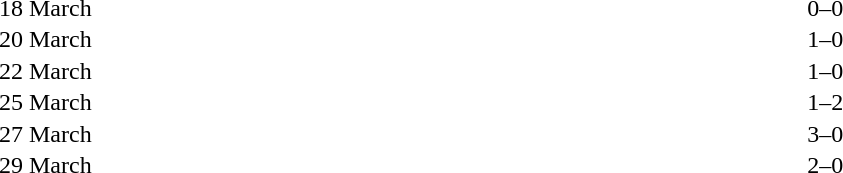<table cellspacing=1 width=70%>
<tr>
<th width=25%></th>
<th width=30%></th>
<th width=15%></th>
<th width=30%></th>
</tr>
<tr>
<td>18 March</td>
<td align=right></td>
<td align=center>0–0</td>
<td></td>
</tr>
<tr>
<td>20 March</td>
<td align=right></td>
<td align=center>1–0</td>
<td></td>
</tr>
<tr>
<td>22 March</td>
<td align=right></td>
<td align=center>1–0</td>
<td></td>
</tr>
<tr>
<td>25 March</td>
<td align=right></td>
<td align=center>1–2</td>
<td></td>
</tr>
<tr>
<td>27 March</td>
<td align=right></td>
<td align=center>3–0</td>
<td></td>
</tr>
<tr>
<td>29 March</td>
<td align=right></td>
<td align=center>2–0</td>
<td></td>
</tr>
</table>
